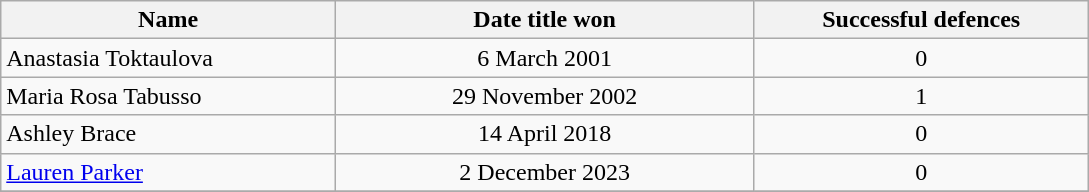<table class="wikitable" style="text-align:center">
<tr>
<th style="width:20%;">Name</th>
<th style="width:25%;">Date title won</th>
<th style="width:20%;">Successful defences</th>
</tr>
<tr>
<td align=left> Anastasia Toktaulova</td>
<td>6 March 2001</td>
<td>0</td>
</tr>
<tr>
<td align=left> Maria Rosa Tabusso</td>
<td>29 November 2002</td>
<td>1</td>
</tr>
<tr>
<td align=left> Ashley Brace</td>
<td>14 April 2018</td>
<td>0</td>
</tr>
<tr>
<td align=left> <a href='#'>Lauren Parker</a></td>
<td>2 December 2023</td>
<td>0</td>
</tr>
<tr>
</tr>
</table>
